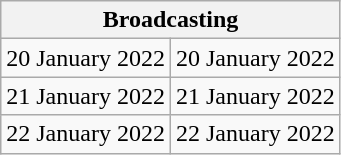<table class=wikitable style="text-align:center;">
<tr>
<th colspan=2>Broadcasting</th>
</tr>
<tr>
<td>20 January 2022 </td>
<td>20 January 2022 </td>
</tr>
<tr>
<td>21 January 2022 </td>
<td>21 January 2022 </td>
</tr>
<tr>
<td>22 January 2022 </td>
<td>22 January 2022 </td>
</tr>
</table>
